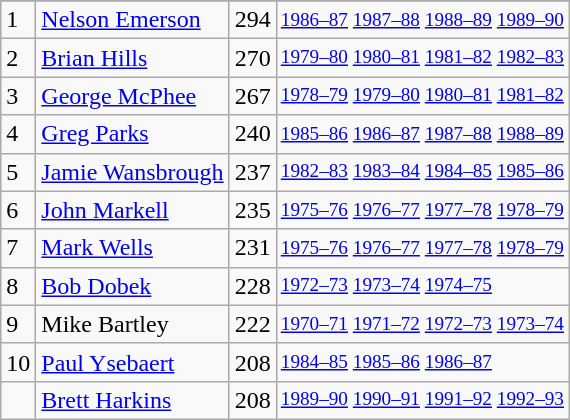<table class="wikitable">
<tr>
</tr>
<tr>
<td>1</td>
<td><a href='#'>Nelson Emerson</a></td>
<td>294</td>
<td style="font-size:80%;"><a href='#'>1986–87</a> <a href='#'>1987–88</a> <a href='#'>1988–89</a> <a href='#'>1989–90</a></td>
</tr>
<tr>
<td>2</td>
<td><a href='#'>Brian Hills</a></td>
<td>270</td>
<td style="font-size:80%;"><a href='#'>1979–80</a> <a href='#'>1980–81</a> <a href='#'>1981–82</a> <a href='#'>1982–83</a></td>
</tr>
<tr>
<td>3</td>
<td><a href='#'>George McPhee</a></td>
<td>267</td>
<td style="font-size:80%;"><a href='#'>1978–79</a> <a href='#'>1979–80</a> <a href='#'>1980–81</a> <a href='#'>1981–82</a></td>
</tr>
<tr>
<td>4</td>
<td><a href='#'>Greg Parks</a></td>
<td>240</td>
<td style="font-size:80%;"><a href='#'>1985–86</a> <a href='#'>1986–87</a> <a href='#'>1987–88</a> <a href='#'>1988–89</a></td>
</tr>
<tr>
<td>5</td>
<td><a href='#'>Jamie Wansbrough</a></td>
<td>237</td>
<td style="font-size:80%;"><a href='#'>1982–83</a> <a href='#'>1983–84</a> <a href='#'>1984–85</a> <a href='#'>1985–86</a></td>
</tr>
<tr>
<td>6</td>
<td><a href='#'>John Markell</a></td>
<td>235</td>
<td style="font-size:80%;"><a href='#'>1975–76</a> <a href='#'>1976–77</a> <a href='#'>1977–78</a> <a href='#'>1978–79</a></td>
</tr>
<tr>
<td>7</td>
<td><a href='#'>Mark Wells</a></td>
<td>231</td>
<td style="font-size:80%;"><a href='#'>1975–76</a> <a href='#'>1976–77</a> <a href='#'>1977–78</a> <a href='#'>1978–79</a></td>
</tr>
<tr>
<td>8</td>
<td><a href='#'>Bob Dobek</a></td>
<td>228</td>
<td style="font-size:80%;"><a href='#'>1972–73</a> <a href='#'>1973–74</a> <a href='#'>1974–75</a></td>
</tr>
<tr>
<td>9</td>
<td>Mike Bartley</td>
<td>222</td>
<td style="font-size:80%;"><a href='#'>1970–71</a> <a href='#'>1971–72</a> <a href='#'>1972–73</a> <a href='#'>1973–74</a></td>
</tr>
<tr>
<td>10</td>
<td><a href='#'>Paul Ysebaert</a></td>
<td>208</td>
<td style="font-size:80%;"><a href='#'>1984–85</a> <a href='#'>1985–86</a> <a href='#'>1986–87</a></td>
</tr>
<tr>
<td></td>
<td><a href='#'>Brett Harkins</a></td>
<td>208</td>
<td style="font-size:80%;"><a href='#'>1989–90</a> <a href='#'>1990–91</a> <a href='#'>1991–92</a> <a href='#'>1992–93</a></td>
</tr>
</table>
